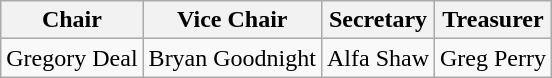<table class="wikitable">
<tr>
<th>Chair</th>
<th>Vice Chair</th>
<th>Secretary</th>
<th>Treasurer</th>
</tr>
<tr>
<td>Gregory Deal</td>
<td>Bryan Goodnight</td>
<td>Alfa Shaw</td>
<td>Greg Perry</td>
</tr>
</table>
